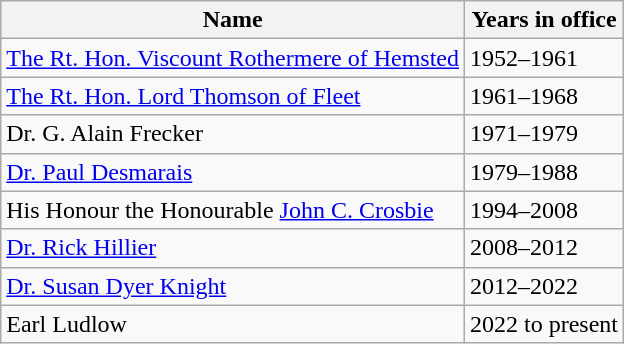<table class="wikitable">
<tr>
<th>Name</th>
<th>Years in office</th>
</tr>
<tr>
<td><a href='#'>The Rt. Hon. Viscount Rothermere of Hemsted</a></td>
<td>1952–1961</td>
</tr>
<tr>
<td><a href='#'>The Rt. Hon. Lord Thomson of Fleet</a></td>
<td>1961–1968</td>
</tr>
<tr>
<td>Dr. G. Alain Frecker</td>
<td>1971–1979</td>
</tr>
<tr>
<td><a href='#'>Dr. Paul Desmarais</a></td>
<td>1979–1988</td>
</tr>
<tr>
<td>His Honour the Honourable <a href='#'>John C. Crosbie</a></td>
<td>1994–2008</td>
</tr>
<tr>
<td><a href='#'>Dr. Rick Hillier</a></td>
<td>2008–2012</td>
</tr>
<tr>
<td><a href='#'>Dr. Susan Dyer Knight</a></td>
<td>2012–2022</td>
</tr>
<tr>
<td>Earl Ludlow</td>
<td>2022 to present</td>
</tr>
</table>
